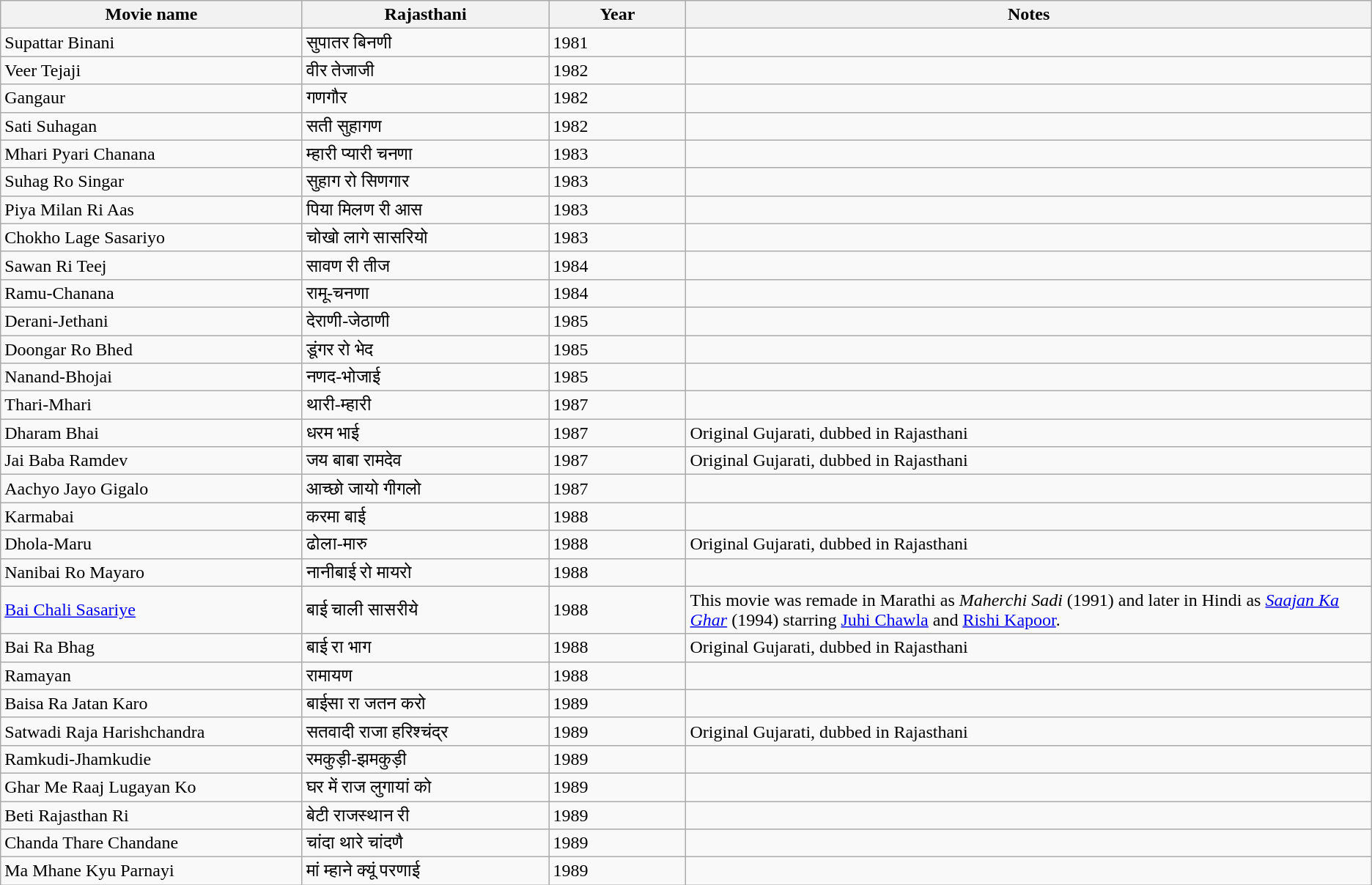<table class="wikitable sortable">
<tr>
<th scope="col" style="width: 22%;">Movie name</th>
<th scope="col" style="width: 18%;">Rajasthani</th>
<th scope="col" style="width: 10%;">Year</th>
<th scope="col" style="width: 50%;">Notes</th>
</tr>
<tr>
<td>Supattar Binani</td>
<td>सुपातर बिनणी</td>
<td>1981</td>
<td></td>
</tr>
<tr>
<td>Veer Tejaji</td>
<td>वीर तेजाजी</td>
<td>1982</td>
<td></td>
</tr>
<tr>
<td>Gangaur</td>
<td>गणगौर</td>
<td>1982</td>
<td></td>
</tr>
<tr>
<td>Sati Suhagan</td>
<td>सती सुहागण</td>
<td>1982</td>
<td></td>
</tr>
<tr>
<td>Mhari Pyari Chanana</td>
<td>म्हारी प्यारी चनणा</td>
<td>1983</td>
<td></td>
</tr>
<tr>
<td>Suhag Ro Singar</td>
<td>सुहाग रो सिणगार</td>
<td>1983</td>
<td></td>
</tr>
<tr>
<td>Piya Milan Ri Aas</td>
<td>पिया मिलण री आस</td>
<td>1983</td>
<td></td>
</tr>
<tr>
<td>Chokho Lage Sasariyo</td>
<td>चोखो लागे सासरियो</td>
<td>1983</td>
<td></td>
</tr>
<tr>
<td>Sawan Ri Teej</td>
<td>सावण री तीज</td>
<td>1984</td>
<td></td>
</tr>
<tr>
<td>Ramu-Chanana</td>
<td>रामू-चनणा</td>
<td>1984</td>
<td></td>
</tr>
<tr>
<td>Derani-Jethani</td>
<td>देराणी-जेठाणी</td>
<td>1985</td>
<td></td>
</tr>
<tr>
<td>Doongar Ro Bhed</td>
<td>डूंगर रो भेद</td>
<td>1985</td>
<td></td>
</tr>
<tr>
<td>Nanand-Bhojai</td>
<td>नणद-भोजाई</td>
<td>1985</td>
<td></td>
</tr>
<tr>
<td>Thari-Mhari</td>
<td>थारी-म्हारी</td>
<td>1987</td>
<td></td>
</tr>
<tr>
<td>Dharam Bhai</td>
<td>धरम भाई</td>
<td>1987</td>
<td>Original Gujarati, dubbed in Rajasthani</td>
</tr>
<tr>
<td>Jai Baba Ramdev</td>
<td>जय बाबा रामदेव</td>
<td>1987</td>
<td>Original Gujarati, dubbed in Rajasthani</td>
</tr>
<tr>
<td>Aachyo Jayo Gigalo</td>
<td>आच्छो जायो गीगलो</td>
<td>1987</td>
<td></td>
</tr>
<tr>
<td>Karmabai</td>
<td>करमा बाई</td>
<td>1988</td>
<td></td>
</tr>
<tr>
<td>Dhola-Maru</td>
<td>ढोला-मारु</td>
<td>1988</td>
<td>Original Gujarati, dubbed in Rajasthani</td>
</tr>
<tr>
<td>Nanibai Ro Mayaro</td>
<td>नानीबाई रो मायरो</td>
<td>1988</td>
<td></td>
</tr>
<tr>
<td><a href='#'>Bai Chali Sasariye</a></td>
<td>बाई चाली सासरीये</td>
<td>1988</td>
<td>This movie was remade in Marathi as <em>Maherchi Sadi</em> (1991) and later in Hindi as <em><a href='#'>Saajan Ka Ghar</a></em> (1994) starring <a href='#'>Juhi Chawla</a> and <a href='#'>Rishi Kapoor</a>.</td>
</tr>
<tr>
<td>Bai Ra Bhag</td>
<td>बाई रा भाग</td>
<td>1988</td>
<td>Original Gujarati, dubbed in Rajasthani</td>
</tr>
<tr>
<td>Ramayan</td>
<td>रामायण</td>
<td>1988</td>
<td></td>
</tr>
<tr>
<td>Baisa Ra Jatan Karo</td>
<td>बाईसा रा जतन करो</td>
<td>1989</td>
<td></td>
</tr>
<tr>
<td>Satwadi Raja Harishchandra</td>
<td>सतवादी राजा हरिश्चंद्र</td>
<td>1989</td>
<td>Original Gujarati, dubbed in Rajasthani</td>
</tr>
<tr>
<td>Ramkudi-Jhamkudie</td>
<td>रमकुड़ी-झमकुड़ी</td>
<td>1989</td>
<td></td>
</tr>
<tr>
<td>Ghar Me Raaj Lugayan Ko</td>
<td>घर में राज लुगायां को</td>
<td>1989</td>
<td></td>
</tr>
<tr>
<td>Beti Rajasthan Ri</td>
<td>बेटी राजस्थान री</td>
<td>1989</td>
<td></td>
</tr>
<tr>
<td>Chanda Thare Chandane</td>
<td>चांदा थारे चांदणै</td>
<td>1989</td>
<td></td>
</tr>
<tr>
<td>Ma Mhane Kyu Parnayi</td>
<td>मां म्हाने क्यूं परणाई</td>
<td>1989</td>
<td></td>
</tr>
</table>
